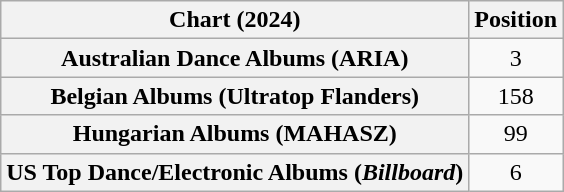<table class="wikitable sortable plainrowheaders" style="text-align:center">
<tr>
<th scope="col">Chart (2024)</th>
<th scope="col">Position</th>
</tr>
<tr>
<th scope="row">Australian Dance Albums (ARIA)</th>
<td>3</td>
</tr>
<tr>
<th scope="row">Belgian Albums (Ultratop Flanders)</th>
<td>158</td>
</tr>
<tr>
<th scope="row">Hungarian Albums (MAHASZ)</th>
<td>99</td>
</tr>
<tr>
<th scope="row">US Top Dance/Electronic Albums (<em>Billboard</em>)</th>
<td>6</td>
</tr>
</table>
